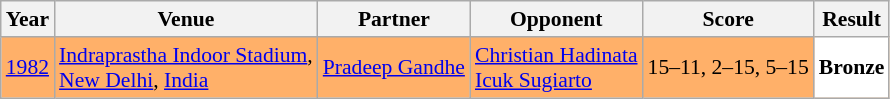<table class="sortable wikitable" style="font-size: 90%;">
<tr>
<th>Year</th>
<th>Venue</th>
<th>Partner</th>
<th>Opponent</th>
<th>Score</th>
<th>Result</th>
</tr>
<tr style="background:#FFB069">
<td align="center"><a href='#'>1982</a></td>
<td align="left"><a href='#'>Indraprastha Indoor Stadium</a>, <br><a href='#'>New Delhi</a>, <a href='#'>India</a></td>
<td align="left"> <a href='#'>Pradeep Gandhe</a></td>
<td align="left"> <a href='#'>Christian Hadinata</a> <br>  <a href='#'>Icuk Sugiarto</a></td>
<td align="left">15–11, 2–15, 5–15</td>
<td style="text-align:left; background:white"> <strong>Bronze</strong></td>
</tr>
</table>
